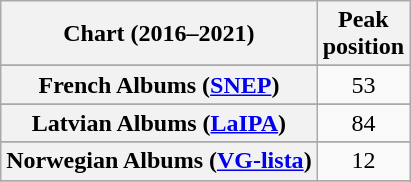<table class="wikitable sortable plainrowheaders" style="text-align:center">
<tr>
<th scope="col">Chart (2016–2021)</th>
<th scope="col">Peak<br> position</th>
</tr>
<tr>
</tr>
<tr>
</tr>
<tr>
</tr>
<tr>
</tr>
<tr>
</tr>
<tr>
</tr>
<tr>
</tr>
<tr>
</tr>
<tr>
<th scope="row">French Albums (<a href='#'>SNEP</a>)</th>
<td>53</td>
</tr>
<tr>
</tr>
<tr>
</tr>
<tr>
</tr>
<tr>
<th scope="row">Latvian Albums (<a href='#'>LaIPA</a>)</th>
<td>84</td>
</tr>
<tr>
</tr>
<tr>
<th scope="row">Norwegian Albums (<a href='#'>VG-lista</a>)</th>
<td>12</td>
</tr>
<tr>
</tr>
<tr>
</tr>
<tr>
</tr>
<tr>
</tr>
<tr>
</tr>
<tr>
</tr>
<tr>
</tr>
<tr>
</tr>
</table>
